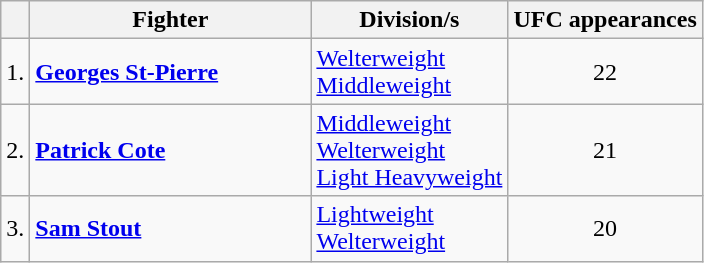<table class=wikitable>
<tr>
<th></th>
<th width=180>Fighter</th>
<th>Division/s</th>
<th>UFC appearances</th>
</tr>
<tr>
<td>1.</td>
<td> <strong><a href='#'>Georges St-Pierre</a></strong></td>
<td><a href='#'>Welterweight</a><br> <a href='#'>Middleweight</a></td>
<td style="text-align:center;">22</td>
</tr>
<tr>
<td>2.</td>
<td> <strong><a href='#'>Patrick Cote</a></strong></td>
<td><a href='#'>Middleweight</a><br> <a href='#'>Welterweight</a><br> <a href='#'>Light Heavyweight</a></td>
<td style="text-align:center;">21</td>
</tr>
<tr>
<td>3.</td>
<td> <strong><a href='#'>Sam Stout</a></strong></td>
<td><a href='#'>Lightweight</a><br> <a href='#'>Welterweight</a></td>
<td style="text-align:center;">20</td>
</tr>
</table>
